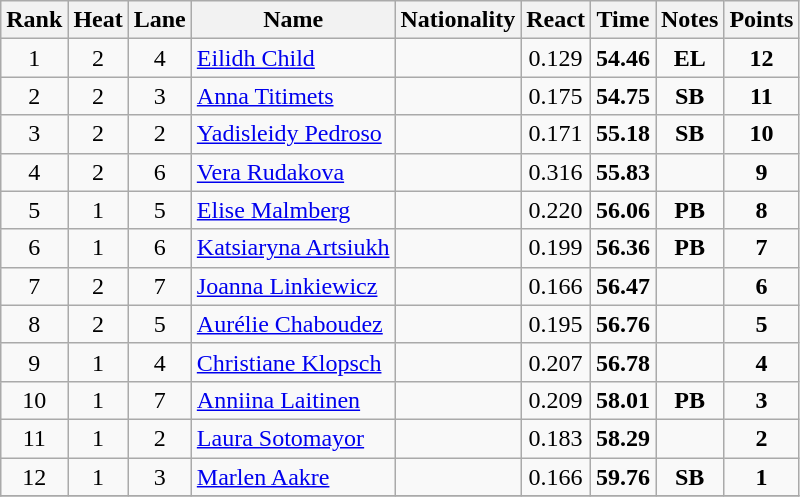<table class="wikitable sortable" style="text-align:center">
<tr>
<th>Rank</th>
<th>Heat</th>
<th>Lane</th>
<th>Name</th>
<th>Nationality</th>
<th>React</th>
<th>Time</th>
<th>Notes</th>
<th>Points</th>
</tr>
<tr>
<td>1</td>
<td>2</td>
<td>4</td>
<td align=left><a href='#'>Eilidh Child</a></td>
<td align=left></td>
<td>0.129</td>
<td><strong>54.46</strong></td>
<td><strong>EL </strong></td>
<td><strong>12</strong></td>
</tr>
<tr>
<td>2</td>
<td>2</td>
<td>3</td>
<td align=left><a href='#'>Anna Titimets</a></td>
<td align=left></td>
<td>0.175</td>
<td><strong>54.75</strong></td>
<td><strong>SB </strong></td>
<td><strong>11</strong></td>
</tr>
<tr>
<td>3</td>
<td>2</td>
<td>2</td>
<td align=left><a href='#'>Yadisleidy Pedroso</a></td>
<td align=left></td>
<td>0.171</td>
<td><strong>55.18</strong></td>
<td><strong>SB </strong></td>
<td><strong>10</strong></td>
</tr>
<tr>
<td>4</td>
<td>2</td>
<td>6</td>
<td align=left><a href='#'>Vera Rudakova</a></td>
<td align=left></td>
<td>0.316</td>
<td><strong>55.83</strong></td>
<td></td>
<td><strong>9</strong></td>
</tr>
<tr>
<td>5</td>
<td>1</td>
<td>5</td>
<td align=left><a href='#'>Elise Malmberg</a></td>
<td align=left></td>
<td>0.220</td>
<td><strong>56.06</strong></td>
<td><strong>PB </strong></td>
<td><strong>8</strong></td>
</tr>
<tr>
<td>6</td>
<td>1</td>
<td>6</td>
<td align=left><a href='#'>Katsiaryna Artsiukh</a></td>
<td align=left></td>
<td>0.199</td>
<td><strong>56.36</strong></td>
<td><strong>PB </strong></td>
<td><strong>7</strong></td>
</tr>
<tr>
<td>7</td>
<td>2</td>
<td>7</td>
<td align=left><a href='#'>Joanna Linkiewicz</a></td>
<td align=left></td>
<td>0.166</td>
<td><strong>56.47</strong></td>
<td></td>
<td><strong>6</strong></td>
</tr>
<tr>
<td>8</td>
<td>2</td>
<td>5</td>
<td align=left><a href='#'>Aurélie Chaboudez</a></td>
<td align=left></td>
<td>0.195</td>
<td><strong>56.76</strong></td>
<td></td>
<td><strong>5</strong></td>
</tr>
<tr>
<td>9</td>
<td>1</td>
<td>4</td>
<td align=left><a href='#'>Christiane Klopsch</a></td>
<td align=left></td>
<td>0.207</td>
<td><strong>56.78</strong></td>
<td></td>
<td><strong>4</strong></td>
</tr>
<tr>
<td>10</td>
<td>1</td>
<td>7</td>
<td align=left><a href='#'>Anniina Laitinen</a></td>
<td align=left></td>
<td>0.209</td>
<td><strong>58.01</strong></td>
<td><strong>PB </strong></td>
<td><strong>3</strong></td>
</tr>
<tr>
<td>11</td>
<td>1</td>
<td>2</td>
<td align=left><a href='#'>Laura Sotomayor</a></td>
<td align=left></td>
<td>0.183</td>
<td><strong>58.29</strong></td>
<td></td>
<td><strong>2</strong></td>
</tr>
<tr>
<td>12</td>
<td>1</td>
<td>3</td>
<td align=left><a href='#'>Marlen Aakre</a></td>
<td align=left></td>
<td>0.166</td>
<td><strong>59.76</strong></td>
<td><strong>SB </strong></td>
<td><strong>1</strong></td>
</tr>
<tr>
</tr>
</table>
